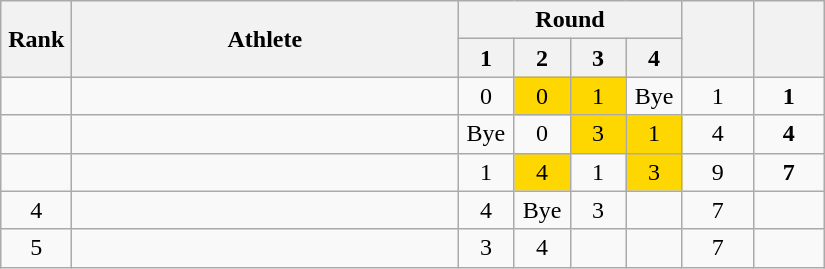<table class="wikitable" style="text-align: center;">
<tr>
<th rowspan="2" width=40>Rank</th>
<th rowspan="2" width=250>Athlete</th>
<th colspan="4">Round</th>
<th rowspan="2" width=40></th>
<th rowspan="2" width=40></th>
</tr>
<tr>
<th width=30>1</th>
<th width=30>2</th>
<th width=30>3</th>
<th width=30>4</th>
</tr>
<tr>
<td></td>
<td align="left"></td>
<td>0</td>
<td bgcolor=gold>0</td>
<td bgcolor=gold>1</td>
<td>Bye</td>
<td>1</td>
<td><strong>1</strong></td>
</tr>
<tr>
<td></td>
<td align="left"></td>
<td>Bye</td>
<td>0</td>
<td bgcolor=gold>3</td>
<td bgcolor=gold>1</td>
<td>4</td>
<td><strong>4</strong></td>
</tr>
<tr>
<td></td>
<td align="left"></td>
<td>1</td>
<td bgcolor=gold>4</td>
<td>1</td>
<td bgcolor=gold>3</td>
<td>9</td>
<td><strong>7</strong></td>
</tr>
<tr>
<td>4</td>
<td align="left"></td>
<td>4</td>
<td>Bye</td>
<td>3</td>
<td></td>
<td>7</td>
<td></td>
</tr>
<tr>
<td>5</td>
<td align="left"></td>
<td>3</td>
<td>4</td>
<td></td>
<td></td>
<td>7</td>
<td></td>
</tr>
</table>
